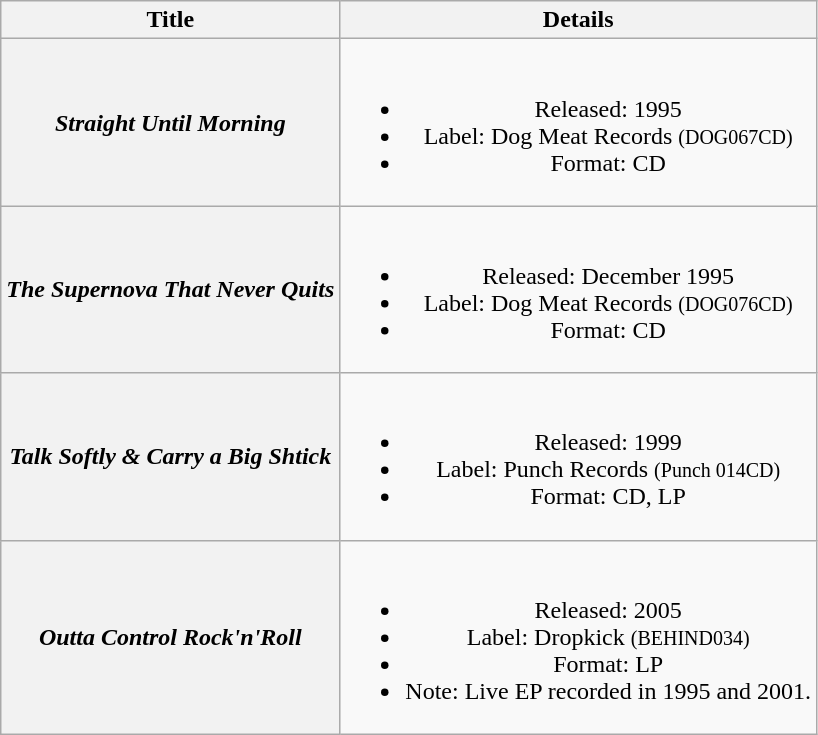<table class="wikitable plainrowheaders" style="text-align:center;" border="1">
<tr>
<th>Title</th>
<th>Details</th>
</tr>
<tr>
<th scope="row"><em>Straight Until Morning</em></th>
<td><br><ul><li>Released: 1995</li><li>Label: Dog Meat Records <small>(DOG067CD)</small></li><li>Format: CD</li></ul></td>
</tr>
<tr>
<th scope="row"><em>The Supernova That Never Quits</em></th>
<td><br><ul><li>Released: December 1995</li><li>Label: Dog Meat Records <small>(DOG076CD)</small></li><li>Format: CD</li></ul></td>
</tr>
<tr>
<th scope="row"><em>Talk Softly & Carry a Big Shtick</em></th>
<td><br><ul><li>Released: 1999</li><li>Label: Punch Records <small>(Punch 014CD)</small></li><li>Format: CD, LP</li></ul></td>
</tr>
<tr>
<th scope="row"><em>Outta Control Rock'n'Roll</em></th>
<td><br><ul><li>Released: 2005</li><li>Label: Dropkick <small>(BEHIND034)</small></li><li>Format: LP</li><li>Note: Live EP recorded in 1995 and 2001.</li></ul></td>
</tr>
</table>
